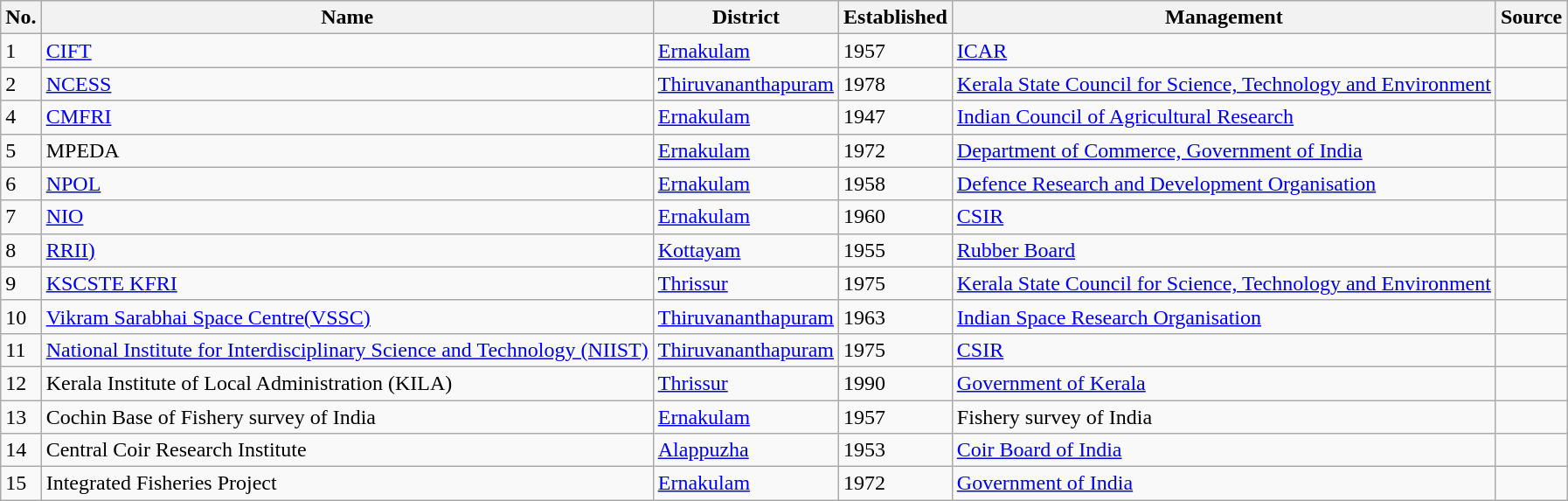<table class="wikitable sortable">
<tr>
<th scope="col">No.</th>
<th scope="col">Name</th>
<th scope="col">District</th>
<th scope="col">Established</th>
<th scope="col">Management</th>
<th scope="col">Source</th>
</tr>
<tr>
<td>1</td>
<td><a href='#'>CIFT</a></td>
<td><a href='#'>Ernakulam</a></td>
<td>1957</td>
<td><a href='#'>ICAR</a></td>
<td></td>
</tr>
<tr>
<td>2</td>
<td><a href='#'>NCESS</a></td>
<td><a href='#'>Thiruvananthapuram</a></td>
<td>1978</td>
<td><a href='#'>Kerala State Council for Science, Technology and Environment</a></td>
<td></td>
</tr>
<tr>
<td>4</td>
<td><a href='#'>CMFRI</a></td>
<td><a href='#'>Ernakulam</a></td>
<td>1947</td>
<td><a href='#'>Indian Council of Agricultural Research</a></td>
<td></td>
</tr>
<tr>
<td>5</td>
<td>MPEDA</td>
<td><a href='#'>Ernakulam</a></td>
<td>1972</td>
<td><a href='#'>Department of Commerce, Government of India</a></td>
<td></td>
</tr>
<tr>
<td>6</td>
<td><a href='#'>NPOL</a></td>
<td><a href='#'>Ernakulam</a></td>
<td>1958</td>
<td><a href='#'>Defence Research and Development Organisation</a></td>
<td></td>
</tr>
<tr>
<td>7</td>
<td><a href='#'>NIO</a></td>
<td><a href='#'>Ernakulam</a></td>
<td>1960</td>
<td><a href='#'>CSIR</a></td>
<td></td>
</tr>
<tr>
<td>8</td>
<td><a href='#'>RRII)</a></td>
<td><a href='#'>Kottayam</a></td>
<td>1955</td>
<td><a href='#'>Rubber Board</a></td>
<td></td>
</tr>
<tr>
<td>9</td>
<td><a href='#'>KSCSTE KFRI</a></td>
<td><a href='#'>Thrissur</a></td>
<td>1975</td>
<td><a href='#'>Kerala State Council for Science, Technology and Environment</a></td>
<td></td>
</tr>
<tr>
<td>10</td>
<td><a href='#'>Vikram Sarabhai Space Centre(VSSC)</a></td>
<td><a href='#'>Thiruvananthapuram</a></td>
<td>1963</td>
<td><a href='#'>Indian Space Research Organisation</a></td>
<td></td>
</tr>
<tr>
<td>11</td>
<td><a href='#'>National Institute for Interdisciplinary Science and Technology (NIIST)</a></td>
<td><a href='#'>Thiruvananthapuram</a></td>
<td>1975</td>
<td><a href='#'>CSIR</a></td>
<td></td>
</tr>
<tr>
<td>12</td>
<td>Kerala Institute of Local Administration (KILA)</td>
<td><a href='#'>Thrissur</a></td>
<td>1990</td>
<td><a href='#'>Government of Kerala</a></td>
<td></td>
</tr>
<tr>
<td>13</td>
<td>Cochin Base of Fishery survey of India</td>
<td><a href='#'>Ernakulam</a></td>
<td>1957</td>
<td>Fishery survey of India</td>
<td></td>
</tr>
<tr>
<td>14</td>
<td>Central Coir Research Institute</td>
<td><a href='#'>Alappuzha</a></td>
<td>1953</td>
<td><a href='#'>Coir Board of India</a></td>
<td></td>
</tr>
<tr>
<td>15</td>
<td>Integrated Fisheries Project</td>
<td><a href='#'>Ernakulam</a></td>
<td>1972</td>
<td><a href='#'>Government of India</a></td>
<td></td>
</tr>
</table>
